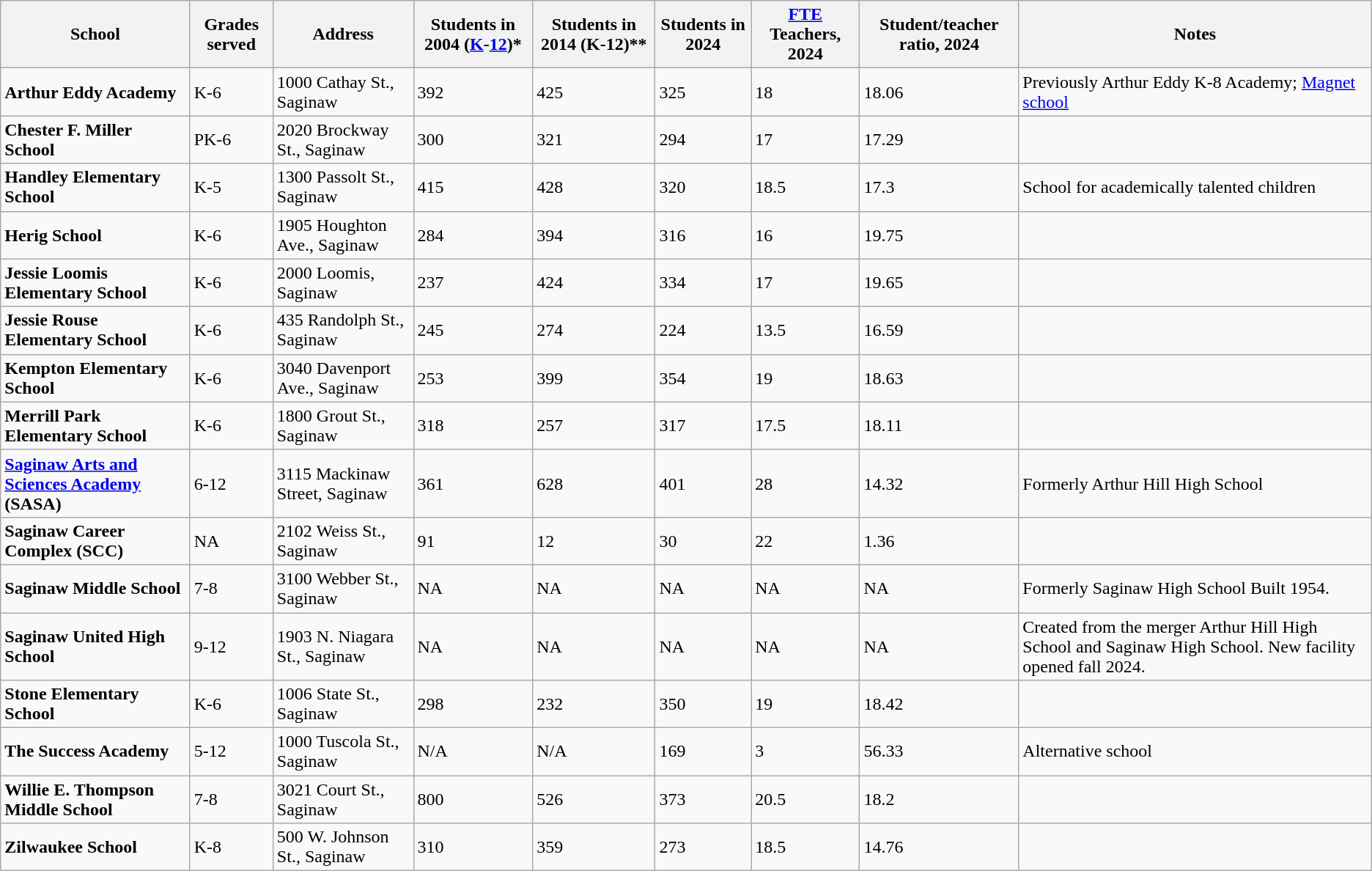<table class="wikitable">
<tr>
<th>School</th>
<th>Grades served</th>
<th>Address</th>
<th>Students in 2004 (<a href='#'>K</a>-<a href='#'>12</a>)*</th>
<th>Students in 2014 (K-12)**</th>
<th>Students in 2024</th>
<th><a href='#'>FTE</a> Teachers, 2024</th>
<th>Student/teacher ratio, 2024</th>
<th>Notes</th>
</tr>
<tr>
<td><strong>Arthur Eddy Academy</strong></td>
<td>K-6</td>
<td>1000 Cathay St., Saginaw</td>
<td>392</td>
<td>425</td>
<td>325</td>
<td>18</td>
<td>18.06</td>
<td>Previously Arthur Eddy K-8 Academy; <a href='#'>Magnet school</a></td>
</tr>
<tr>
<td><strong>Chester F. Miller School</strong></td>
<td>PK-6</td>
<td>2020 Brockway St., Saginaw</td>
<td>300</td>
<td>321</td>
<td>294</td>
<td>17</td>
<td>17.29</td>
<td></td>
</tr>
<tr>
<td><strong>Handley Elementary School</strong></td>
<td>K-5</td>
<td>1300 Passolt St., Saginaw</td>
<td>415</td>
<td>428</td>
<td>320</td>
<td>18.5</td>
<td>17.3</td>
<td>School for academically talented children</td>
</tr>
<tr>
<td><strong>Herig School</strong></td>
<td>K-6</td>
<td>1905 Houghton Ave., Saginaw</td>
<td>284</td>
<td>394</td>
<td>316</td>
<td>16</td>
<td>19.75</td>
<td></td>
</tr>
<tr>
<td><strong>Jessie Loomis Elementary School</strong></td>
<td>K-6</td>
<td>2000 Loomis, Saginaw</td>
<td>237</td>
<td>424</td>
<td>334</td>
<td>17</td>
<td>19.65</td>
<td></td>
</tr>
<tr>
<td><strong>Jessie Rouse Elementary School</strong></td>
<td>K-6</td>
<td>435 Randolph St., Saginaw</td>
<td>245</td>
<td>274</td>
<td>224</td>
<td>13.5</td>
<td>16.59</td>
<td></td>
</tr>
<tr>
<td><strong>Kempton Elementary School</strong></td>
<td>K-6</td>
<td>3040 Davenport Ave., Saginaw</td>
<td>253</td>
<td>399</td>
<td>354</td>
<td>19</td>
<td>18.63</td>
<td></td>
</tr>
<tr>
<td><strong>Merrill Park Elementary School</strong></td>
<td>K-6</td>
<td>1800 Grout St., Saginaw</td>
<td>318</td>
<td>257</td>
<td>317</td>
<td>17.5</td>
<td>18.11</td>
<td></td>
</tr>
<tr>
<td><strong><a href='#'>Saginaw Arts and Sciences Academy</a> (SASA)</strong></td>
<td>6-12</td>
<td>3115 Mackinaw Street, Saginaw</td>
<td>361</td>
<td>628</td>
<td>401</td>
<td>28</td>
<td>14.32</td>
<td>Formerly Arthur Hill High School</td>
</tr>
<tr>
<td><strong>Saginaw Career Complex (SCC)</strong></td>
<td>NA</td>
<td>2102 Weiss St., Saginaw</td>
<td>91</td>
<td>12</td>
<td>30</td>
<td>22</td>
<td>1.36</td>
<td></td>
</tr>
<tr>
<td><strong>Saginaw Middle School</strong></td>
<td>7-8</td>
<td>3100 Webber St., Saginaw</td>
<td>NA</td>
<td>NA</td>
<td>NA</td>
<td>NA</td>
<td>NA</td>
<td>Formerly Saginaw High School Built 1954.</td>
</tr>
<tr>
<td><strong>Saginaw United High School</strong></td>
<td>9-12</td>
<td>1903 N. Niagara St., Saginaw</td>
<td>NA</td>
<td>NA</td>
<td>NA</td>
<td>NA</td>
<td>NA</td>
<td>Created from the merger Arthur Hill High School and Saginaw High School. New facility opened fall 2024.</td>
</tr>
<tr>
<td><strong>Stone Elementary School</strong></td>
<td>K-6</td>
<td>1006 State St., Saginaw</td>
<td>298</td>
<td>232</td>
<td>350</td>
<td>19</td>
<td>18.42</td>
<td></td>
</tr>
<tr>
<td><strong>The Success Academy</strong></td>
<td>5-12</td>
<td>1000 Tuscola St., Saginaw</td>
<td>N/A</td>
<td>N/A</td>
<td>169</td>
<td>3</td>
<td>56.33</td>
<td>Alternative school</td>
</tr>
<tr>
<td><strong>Willie E. Thompson Middle School</strong></td>
<td>7-8</td>
<td>3021 Court St., Saginaw</td>
<td>800</td>
<td>526</td>
<td>373</td>
<td>20.5</td>
<td>18.2</td>
<td></td>
</tr>
<tr>
<td><strong>Zilwaukee School</strong></td>
<td>K-8</td>
<td>500 W. Johnson St., Saginaw</td>
<td>310</td>
<td>359</td>
<td>273</td>
<td>18.5</td>
<td>14.76</td>
<td></td>
</tr>
</table>
